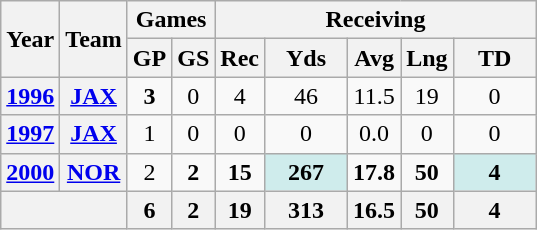<table class="wikitable" style="text-align:center">
<tr>
<th rowspan="2">Year</th>
<th rowspan="2">Team</th>
<th colspan="2">Games</th>
<th colspan="5">Receiving</th>
</tr>
<tr>
<th>GP</th>
<th>GS</th>
<th>Rec</th>
<th>Yds</th>
<th>Avg</th>
<th>Lng</th>
<th>TD</th>
</tr>
<tr>
<th><a href='#'>1996</a></th>
<th><a href='#'>JAX</a></th>
<td><strong>3</strong></td>
<td>0</td>
<td>4</td>
<td>46</td>
<td>11.5</td>
<td>19</td>
<td>0</td>
</tr>
<tr>
<th><a href='#'>1997</a></th>
<th><a href='#'>JAX</a></th>
<td>1</td>
<td>0</td>
<td>0</td>
<td>0</td>
<td>0.0</td>
<td>0</td>
<td>0</td>
</tr>
<tr>
<th><a href='#'>2000</a></th>
<th><a href='#'>NOR</a></th>
<td>2</td>
<td><strong>2</strong></td>
<td><strong>15</strong></td>
<td style="background:#cfecec; width:3em;"><strong>267</strong></td>
<td><strong>17.8</strong></td>
<td><strong>50</strong></td>
<td style="background:#cfecec; width:3em;"><strong>4</strong></td>
</tr>
<tr>
<th colspan="2"></th>
<th>6</th>
<th>2</th>
<th>19</th>
<th>313</th>
<th>16.5</th>
<th>50</th>
<th>4</th>
</tr>
</table>
